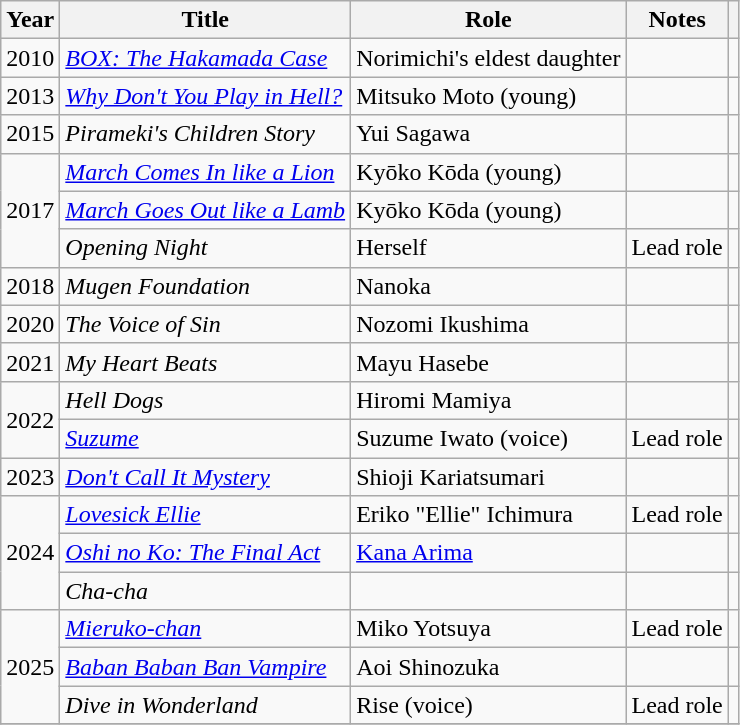<table class="wikitable">
<tr>
<th>Year</th>
<th>Title</th>
<th>Role</th>
<th>Notes</th>
<th></th>
</tr>
<tr>
<td>2010</td>
<td><em><a href='#'>BOX: The Hakamada Case</a></em></td>
<td>Norimichi's eldest daughter</td>
<td></td>
<td></td>
</tr>
<tr>
<td>2013</td>
<td><em><a href='#'>Why Don't You Play in Hell?</a></em></td>
<td>Mitsuko Moto (young)</td>
<td></td>
<td></td>
</tr>
<tr>
<td>2015</td>
<td><em>Pirameki's Children Story</em></td>
<td>Yui Sagawa</td>
<td></td>
<td></td>
</tr>
<tr>
<td rowspan="3">2017</td>
<td><em><a href='#'>March Comes In like a Lion</a></em></td>
<td>Kyōko Kōda (young)</td>
<td></td>
<td></td>
</tr>
<tr>
<td><a href='#'><em>March Goes Out like a Lamb</em></a></td>
<td>Kyōko Kōda (young)</td>
<td></td>
<td></td>
</tr>
<tr>
<td><em>Opening Night</em></td>
<td>Herself</td>
<td>Lead role</td>
<td></td>
</tr>
<tr>
<td>2018</td>
<td><em>Mugen Foundation</em></td>
<td>Nanoka</td>
<td></td>
<td></td>
</tr>
<tr>
<td>2020</td>
<td><em>The Voice of Sin</em></td>
<td>Nozomi Ikushima</td>
<td></td>
<td></td>
</tr>
<tr>
<td>2021</td>
<td><em>My Heart Beats</em></td>
<td>Mayu Hasebe</td>
<td></td>
<td></td>
</tr>
<tr>
<td rowspan="2">2022</td>
<td><em>Hell Dogs</em></td>
<td>Hiromi Mamiya</td>
<td></td>
<td></td>
</tr>
<tr>
<td><em><a href='#'>Suzume</a></em></td>
<td>Suzume Iwato (voice)</td>
<td>Lead role</td>
<td></td>
</tr>
<tr>
<td>2023</td>
<td><em><a href='#'>Don't Call It Mystery</a></em></td>
<td>Shioji Kariatsumari</td>
<td></td>
<td></td>
</tr>
<tr>
<td rowspan="3">2024</td>
<td><em><a href='#'>Lovesick Ellie</a></em></td>
<td>Eriko "Ellie" Ichimura</td>
<td>Lead role</td>
<td></td>
</tr>
<tr>
<td><em><a href='#'>Oshi no Ko: The Final Act</a></em></td>
<td><a href='#'>Kana Arima</a></td>
<td></td>
<td></td>
</tr>
<tr>
<td><em>Cha-cha</em></td>
<td></td>
<td></td>
<td></td>
</tr>
<tr>
<td rowspan=3>2025</td>
<td><em><a href='#'>Mieruko-chan</a></em></td>
<td>Miko Yotsuya</td>
<td>Lead role</td>
<td></td>
</tr>
<tr>
<td><em><a href='#'>Baban Baban Ban Vampire</a></em></td>
<td>Aoi Shinozuka</td>
<td></td>
<td></td>
</tr>
<tr>
<td><em>Dive in Wonderland</em></td>
<td>Rise (voice)</td>
<td>Lead role</td>
<td></td>
</tr>
<tr>
</tr>
</table>
